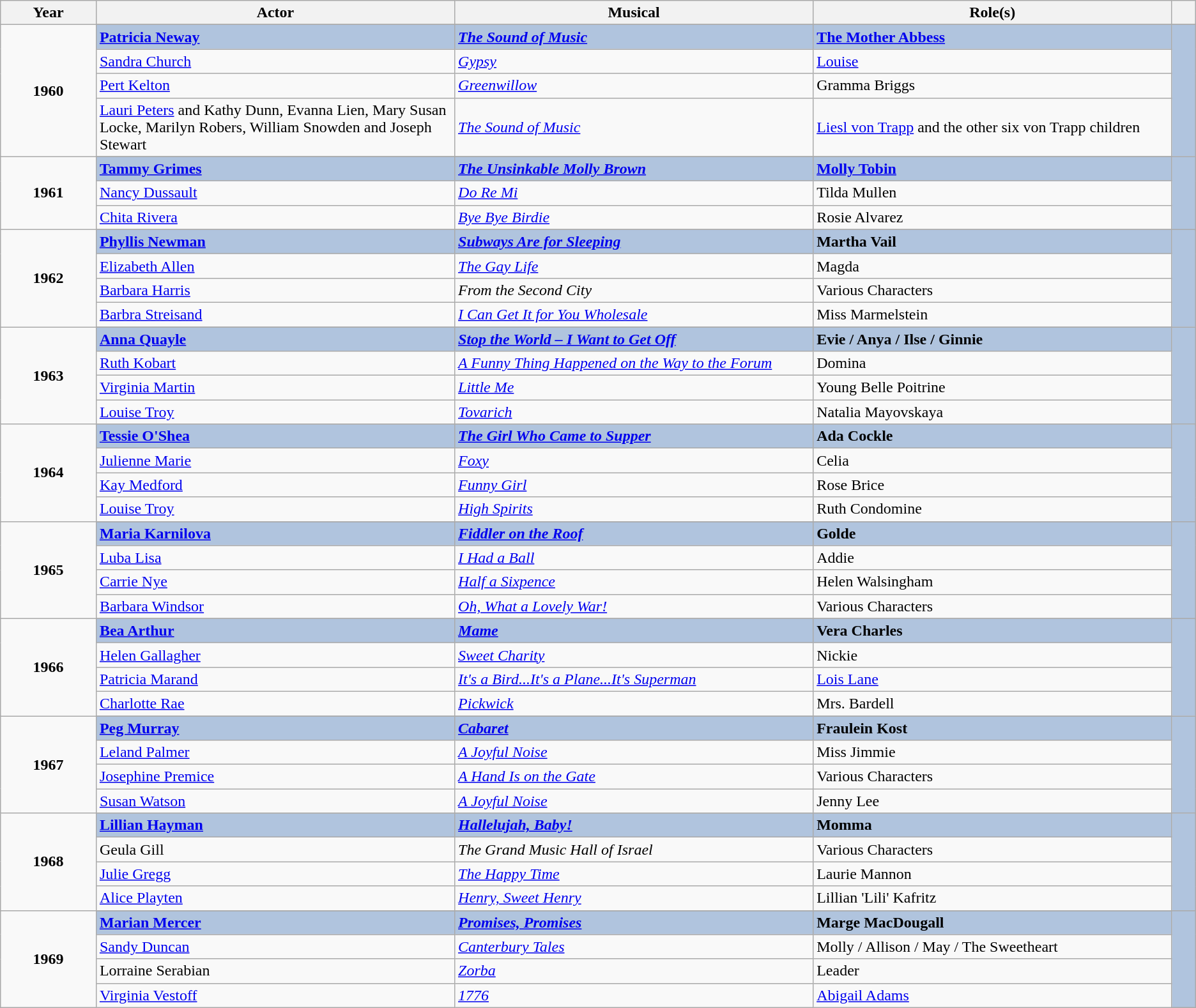<table class="wikitable sortable">
<tr>
<th scope="col" style="width:8%;">Year</th>
<th scope="col" style="width:30%;">Actor</th>
<th scope="col" style="width:30%;">Musical</th>
<th scope="col" style="width:30%;">Role(s)</th>
<th scope="col" style="width:2%;" class="unsortable"></th>
</tr>
<tr>
<td rowspan="5" align="center"><strong>1960</strong> <br> </td>
</tr>
<tr style="background:#B0C4DE">
<td><strong><a href='#'>Patricia Neway</a></strong></td>
<td><strong><em><a href='#'>The Sound of Music</a></em></strong></td>
<td><strong><a href='#'>The Mother Abbess</a></strong></td>
<td rowspan="5" align="center"></td>
</tr>
<tr>
<td><a href='#'>Sandra Church</a></td>
<td><em><a href='#'>Gypsy</a></em></td>
<td><a href='#'>Louise</a></td>
</tr>
<tr>
<td><a href='#'>Pert Kelton</a></td>
<td><em><a href='#'>Greenwillow</a></em></td>
<td>Gramma Briggs</td>
</tr>
<tr>
<td><a href='#'>Lauri Peters</a> and Kathy Dunn, Evanna Lien, Mary Susan Locke, Marilyn Robers, William Snowden and Joseph Stewart</td>
<td><em><a href='#'>The Sound of Music</a></em></td>
<td><a href='#'>Liesl von Trapp</a> and the other six von Trapp children</td>
</tr>
<tr>
<td rowspan="4" align="center"><strong>1961</strong> <br> </td>
</tr>
<tr style="background:#B0C4DE">
<td><strong><a href='#'>Tammy Grimes</a></strong></td>
<td><strong><em><a href='#'>The Unsinkable Molly Brown</a></em></strong></td>
<td><strong><a href='#'>Molly Tobin</a></strong></td>
<td rowspan="4" align="center"></td>
</tr>
<tr>
<td><a href='#'>Nancy Dussault</a></td>
<td><em><a href='#'>Do Re Mi</a></em></td>
<td>Tilda Mullen</td>
</tr>
<tr>
<td><a href='#'>Chita Rivera</a></td>
<td><em><a href='#'>Bye Bye Birdie</a></em></td>
<td>Rosie Alvarez</td>
</tr>
<tr>
<td rowspan="5" align="center"><strong>1962</strong> <br> </td>
</tr>
<tr style="background:#B0C4DE">
<td><strong><a href='#'>Phyllis Newman</a></strong></td>
<td><strong><em><a href='#'>Subways Are for Sleeping</a></em></strong></td>
<td><strong>Martha Vail</strong></td>
<td rowspan="5" align="center"></td>
</tr>
<tr>
<td><a href='#'>Elizabeth Allen</a></td>
<td><em><a href='#'>The Gay Life</a></em></td>
<td>Magda</td>
</tr>
<tr>
<td><a href='#'>Barbara Harris</a></td>
<td><em>From the Second City</em></td>
<td>Various Characters</td>
</tr>
<tr>
<td><a href='#'>Barbra Streisand</a></td>
<td><em><a href='#'>I Can Get It for You Wholesale</a></em></td>
<td>Miss Marmelstein</td>
</tr>
<tr>
<td rowspan="5" align="center"><strong>1963</strong> <br> </td>
</tr>
<tr style="background:#B0C4DE">
<td><strong><a href='#'>Anna Quayle</a></strong></td>
<td><strong><em><a href='#'>Stop the World – I Want to Get Off</a></em></strong></td>
<td><strong>Evie / Anya / Ilse / Ginnie</strong></td>
<td rowspan="5" align="center"></td>
</tr>
<tr>
<td><a href='#'>Ruth Kobart</a></td>
<td><em><a href='#'>A Funny Thing Happened on the Way to the Forum</a></em></td>
<td>Domina</td>
</tr>
<tr>
<td><a href='#'>Virginia Martin</a></td>
<td><em><a href='#'>Little Me</a></em></td>
<td>Young Belle Poitrine</td>
</tr>
<tr>
<td><a href='#'>Louise Troy</a></td>
<td><em><a href='#'>Tovarich</a></em></td>
<td>Natalia Mayovskaya</td>
</tr>
<tr>
<td rowspan="5" align="center"><strong>1964</strong> <br> </td>
</tr>
<tr style="background:#B0C4DE">
<td><strong><a href='#'>Tessie O'Shea</a></strong></td>
<td><strong><em><a href='#'>The Girl Who Came to Supper</a></em></strong></td>
<td><strong>Ada Cockle</strong></td>
<td rowspan="5" align="center"></td>
</tr>
<tr>
<td><a href='#'>Julienne Marie</a></td>
<td><em><a href='#'>Foxy</a></em></td>
<td>Celia</td>
</tr>
<tr>
<td><a href='#'>Kay Medford</a></td>
<td><em><a href='#'>Funny Girl</a></em></td>
<td>Rose Brice</td>
</tr>
<tr>
<td><a href='#'>Louise Troy</a></td>
<td><em><a href='#'>High Spirits</a></em></td>
<td>Ruth Condomine</td>
</tr>
<tr>
<td rowspan="5" align="center"><strong>1965</strong> <br> </td>
</tr>
<tr style="background:#B0C4DE">
<td><strong><a href='#'>Maria Karnilova</a></strong></td>
<td><strong><em><a href='#'>Fiddler on the Roof</a></em></strong></td>
<td><strong>Golde</strong></td>
<td rowspan="5" align="center"></td>
</tr>
<tr>
<td><a href='#'>Luba Lisa</a></td>
<td><em><a href='#'>I Had a Ball</a></em></td>
<td>Addie</td>
</tr>
<tr>
<td><a href='#'>Carrie Nye</a></td>
<td><em><a href='#'>Half a Sixpence</a></em></td>
<td>Helen Walsingham</td>
</tr>
<tr>
<td><a href='#'>Barbara Windsor</a></td>
<td><em><a href='#'>Oh, What a Lovely War!</a></em></td>
<td>Various Characters</td>
</tr>
<tr>
<td rowspan="5" align="center"><strong>1966</strong> <br> </td>
</tr>
<tr style="background:#B0C4DE">
<td><strong><a href='#'>Bea Arthur</a></strong></td>
<td><strong><em><a href='#'>Mame</a></em></strong></td>
<td><strong>Vera Charles</strong></td>
<td rowspan="5" align="center"></td>
</tr>
<tr>
<td><a href='#'>Helen Gallagher</a></td>
<td><em><a href='#'>Sweet Charity</a></em></td>
<td>Nickie</td>
</tr>
<tr>
<td><a href='#'>Patricia Marand</a></td>
<td><em><a href='#'>It's a Bird...It's a Plane...It's Superman</a></em></td>
<td><a href='#'>Lois Lane</a></td>
</tr>
<tr>
<td><a href='#'>Charlotte Rae</a></td>
<td><em><a href='#'>Pickwick</a></em></td>
<td>Mrs. Bardell</td>
</tr>
<tr>
<td rowspan="5" align="center"><strong>1967</strong> <br> </td>
</tr>
<tr style="background:#B0C4DE">
<td><strong><a href='#'>Peg Murray</a></strong></td>
<td><strong><em><a href='#'>Cabaret</a></em></strong></td>
<td><strong>Fraulein Kost</strong></td>
<td rowspan="5" align="center"></td>
</tr>
<tr>
<td><a href='#'>Leland Palmer</a></td>
<td><em><a href='#'>A Joyful Noise</a></em></td>
<td>Miss Jimmie</td>
</tr>
<tr>
<td><a href='#'>Josephine Premice</a></td>
<td><em><a href='#'>A Hand Is on the Gate</a></em></td>
<td>Various Characters</td>
</tr>
<tr>
<td><a href='#'>Susan Watson</a></td>
<td><em><a href='#'>A Joyful Noise</a></em></td>
<td>Jenny Lee</td>
</tr>
<tr>
<td rowspan="5" align="center"><strong>1968</strong> <br> </td>
</tr>
<tr style="background:#B0C4DE">
<td><strong><a href='#'>Lillian Hayman</a></strong></td>
<td><strong><em><a href='#'>Hallelujah, Baby!</a></em></strong></td>
<td><strong>Momma</strong></td>
<td rowspan="5" align="center"></td>
</tr>
<tr>
<td>Geula Gill</td>
<td><em>The Grand Music Hall of Israel</em></td>
<td>Various Characters</td>
</tr>
<tr>
<td><a href='#'>Julie Gregg</a></td>
<td><em><a href='#'>The Happy Time</a></em></td>
<td>Laurie Mannon</td>
</tr>
<tr>
<td><a href='#'>Alice Playten</a></td>
<td><em><a href='#'>Henry, Sweet Henry</a></em></td>
<td>Lillian 'Lili' Kafritz</td>
</tr>
<tr>
<td rowspan="5" align="center"><strong>1969</strong> <br> </td>
</tr>
<tr style="background:#B0C4DE">
<td><strong><a href='#'>Marian Mercer</a></strong></td>
<td><strong><em><a href='#'>Promises, Promises</a></em></strong></td>
<td><strong>Marge MacDougall</strong></td>
<td rowspan="5" align="center"></td>
</tr>
<tr>
<td><a href='#'>Sandy Duncan</a></td>
<td><em><a href='#'>Canterbury Tales</a></em></td>
<td>Molly / Allison / May / The Sweetheart</td>
</tr>
<tr>
<td>Lorraine Serabian</td>
<td><em><a href='#'>Zorba</a></em></td>
<td>Leader</td>
</tr>
<tr>
<td><a href='#'>Virginia Vestoff</a></td>
<td><em><a href='#'>1776</a></em></td>
<td><a href='#'>Abigail Adams</a></td>
</tr>
</table>
